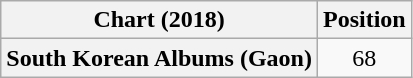<table class="wikitable plainrowheaders" style="text-align:center">
<tr>
<th scope="col">Chart (2018)</th>
<th scope="col">Position</th>
</tr>
<tr>
<th scope="row">South Korean Albums (Gaon)</th>
<td>68</td>
</tr>
</table>
